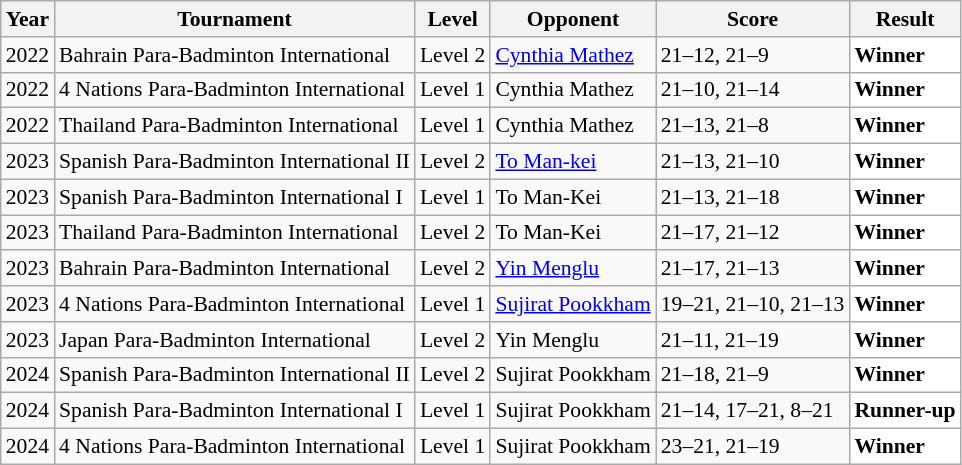<table class="sortable wikitable" style="font-size: 90%;">
<tr>
<th>Year</th>
<th>Tournament</th>
<th>Level</th>
<th>Opponent</th>
<th>Score</th>
<th>Result</th>
</tr>
<tr>
<td align="center">2022</td>
<td align="left">Bahrain Para-Badminton International</td>
<td align="left">Level 2</td>
<td align="left"> <a href='#'>Cynthia Mathez</a></td>
<td align="left">21–12, 21–9</td>
<td style="text-align:left; background:white"> <strong>Winner</strong></td>
</tr>
<tr>
<td align="center">2022</td>
<td align="left">4 Nations Para-Badminton International</td>
<td align="left">Level 1</td>
<td align="left"> Cynthia Mathez</td>
<td align="left">21–10, 21–14</td>
<td style="text-align:left; background:white"> <strong>Winner</strong></td>
</tr>
<tr>
<td align="center">2022</td>
<td align="left">Thailand Para-Badminton International</td>
<td align="left">Level 1</td>
<td align="left"> Cynthia Mathez</td>
<td align="left">21–13, 21–8</td>
<td style="text-align:left; background:white"> <strong>Winner</strong></td>
</tr>
<tr>
<td align="center">2023</td>
<td align="left">Spanish Para-Badminton International II</td>
<td align="left">Level 2</td>
<td align="left"> <a href='#'>To Man-kei</a></td>
<td align="left">21–13, 21–10</td>
<td style="text-align:left; background:white"> <strong>Winner</strong></td>
</tr>
<tr>
<td align="center">2023</td>
<td align="left">Spanish Para-Badminton International I</td>
<td align="left">Level 1</td>
<td align="left"> To Man-Kei</td>
<td align="left">21–13, 21–18</td>
<td style="text-align:left; background:white"> <strong>Winner</strong></td>
</tr>
<tr>
<td align="center">2023</td>
<td align="left">Thailand Para-Badminton International</td>
<td align="left">Level 2</td>
<td align="left"> To Man-Kei</td>
<td align="left">21–17, 21–12</td>
<td style="text-align:left; background:white"> <strong>Winner</strong></td>
</tr>
<tr>
<td align="center">2023</td>
<td align="left">Bahrain Para-Badminton International</td>
<td align="left">Level 2</td>
<td align="left"> <a href='#'>Yin Menglu</a></td>
<td align="left">21–17, 21–13</td>
<td style="text-align:left; background:white"> <strong>Winner</strong></td>
</tr>
<tr>
<td align="center">2023</td>
<td align="left">4 Nations Para-Badminton International</td>
<td align="left">Level 1</td>
<td align="left"> <a href='#'>Sujirat Pookkham</a></td>
<td align="left">19–21, 21–10, 21–13</td>
<td style="text-align:left; background:white"> <strong>Winner</strong></td>
</tr>
<tr>
<td align="center">2023</td>
<td align="left">Japan Para-Badminton International</td>
<td align="left">Level 2</td>
<td align="left"> Yin Menglu</td>
<td align="left">21–11, 21–19</td>
<td style="text-align:left; background:white"> <strong>Winner</strong></td>
</tr>
<tr>
<td align="center">2024</td>
<td align="left">Spanish Para-Badminton International II</td>
<td align="left">Level 2</td>
<td align="left"> Sujirat Pookkham</td>
<td align="left">21–18, 21–9</td>
<td style="text-align:left; background:white"> <strong>Winner</strong></td>
</tr>
<tr>
<td align="center">2024</td>
<td align="left">Spanish Para-Badminton International I</td>
<td align="left">Level 1</td>
<td align="left"> Sujirat Pookkham</td>
<td align="left">21–14, 17–21, 8–21</td>
<td style="text-align:left; background:white"> <strong>Runner-up</strong></td>
</tr>
<tr>
<td align="center">2024</td>
<td align="left">4 Nations Para-Badminton International</td>
<td align="left">Level 1</td>
<td align="left"> Sujirat Pookkham</td>
<td align="left">23–21, 21–19</td>
<td style="text-align:left; background:white"> <strong>Winner</strong></td>
</tr>
</table>
